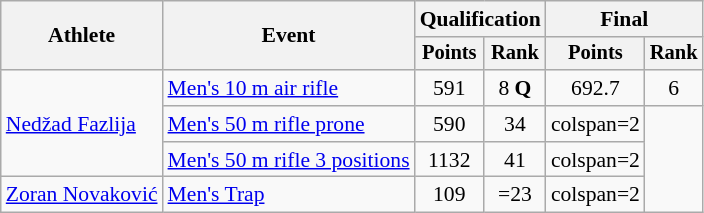<table class="wikitable" style="font-size:90%">
<tr>
<th rowspan="2">Athlete</th>
<th rowspan="2">Event</th>
<th colspan=2>Qualification</th>
<th colspan=2>Final</th>
</tr>
<tr style="font-size:95%">
<th>Points</th>
<th>Rank</th>
<th>Points</th>
<th>Rank</th>
</tr>
<tr align=center>
<td align=left rowspan=3><a href='#'>Nedžad Fazlija</a></td>
<td align=left><a href='#'>Men's 10 m air rifle</a></td>
<td>591</td>
<td>8 <strong>Q</strong></td>
<td>692.7</td>
<td>6</td>
</tr>
<tr align=center>
<td align=left><a href='#'>Men's 50 m rifle prone</a></td>
<td>590</td>
<td>34</td>
<td>colspan=2 </td>
</tr>
<tr align=center>
<td align=left><a href='#'>Men's 50 m rifle 3 positions</a></td>
<td>1132</td>
<td>41</td>
<td>colspan=2 </td>
</tr>
<tr align=center>
<td align=left><a href='#'>Zoran Novaković</a></td>
<td align=left><a href='#'>Men's Trap</a></td>
<td>109</td>
<td>=23</td>
<td>colspan=2 </td>
</tr>
</table>
